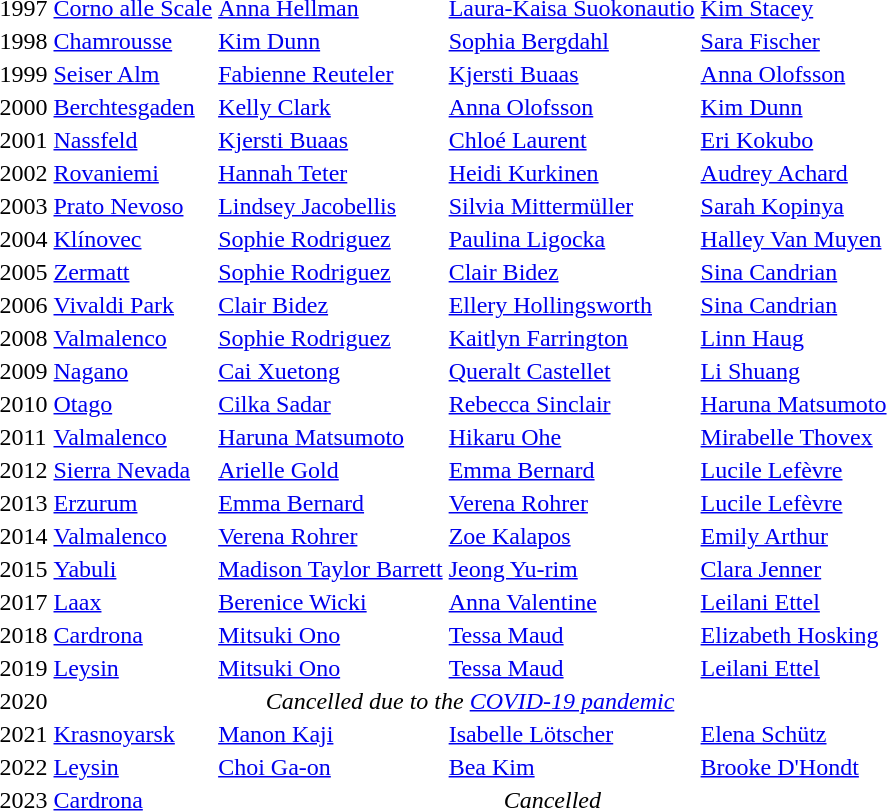<table>
<tr>
<td>1997</td>
<td> <a href='#'>Corno alle Scale</a></td>
<td> <a href='#'>Anna Hellman</a></td>
<td> <a href='#'>Laura-Kaisa Suokonautio</a></td>
<td> <a href='#'>Kim Stacey</a></td>
</tr>
<tr>
<td>1998</td>
<td> <a href='#'>Chamrousse</a></td>
<td> <a href='#'>Kim Dunn</a></td>
<td> <a href='#'>Sophia Bergdahl</a></td>
<td> <a href='#'>Sara Fischer</a></td>
</tr>
<tr>
<td>1999</td>
<td> <a href='#'>Seiser Alm</a></td>
<td> <a href='#'>Fabienne Reuteler</a></td>
<td> <a href='#'>Kjersti Buaas</a></td>
<td> <a href='#'>Anna Olofsson</a></td>
</tr>
<tr>
<td>2000</td>
<td> <a href='#'>Berchtesgaden</a></td>
<td> <a href='#'>Kelly Clark</a></td>
<td> <a href='#'>Anna Olofsson</a></td>
<td> <a href='#'>Kim Dunn</a></td>
</tr>
<tr>
<td>2001</td>
<td> <a href='#'>Nassfeld</a></td>
<td> <a href='#'>Kjersti Buaas</a></td>
<td> <a href='#'>Chloé Laurent</a></td>
<td> <a href='#'>Eri Kokubo</a></td>
</tr>
<tr>
<td>2002</td>
<td> <a href='#'>Rovaniemi</a></td>
<td> <a href='#'>Hannah Teter</a></td>
<td> <a href='#'>Heidi Kurkinen</a></td>
<td> <a href='#'>Audrey Achard</a></td>
</tr>
<tr>
<td>2003</td>
<td> <a href='#'>Prato Nevoso</a></td>
<td> <a href='#'>Lindsey Jacobellis</a></td>
<td> <a href='#'>Silvia Mittermüller</a></td>
<td> <a href='#'>Sarah Kopinya</a></td>
</tr>
<tr>
<td>2004</td>
<td> <a href='#'>Klínovec</a></td>
<td> <a href='#'>Sophie Rodriguez</a></td>
<td> <a href='#'>Paulina Ligocka</a></td>
<td> <a href='#'>Halley Van Muyen</a></td>
</tr>
<tr>
<td>2005</td>
<td> <a href='#'>Zermatt</a></td>
<td> <a href='#'>Sophie Rodriguez</a></td>
<td> <a href='#'>Clair Bidez</a></td>
<td> <a href='#'>Sina Candrian</a></td>
</tr>
<tr>
<td>2006</td>
<td> <a href='#'>Vivaldi Park</a></td>
<td> <a href='#'>Clair Bidez</a></td>
<td> <a href='#'>Ellery Hollingsworth</a></td>
<td> <a href='#'>Sina Candrian</a></td>
</tr>
<tr>
<td>2008</td>
<td> <a href='#'>Valmalenco</a></td>
<td> <a href='#'>Sophie Rodriguez</a></td>
<td> <a href='#'>Kaitlyn Farrington</a></td>
<td> <a href='#'>Linn Haug</a></td>
</tr>
<tr>
<td>2009</td>
<td> <a href='#'>Nagano</a></td>
<td> <a href='#'>Cai Xuetong</a></td>
<td> <a href='#'>Queralt Castellet</a></td>
<td> <a href='#'>Li Shuang</a></td>
</tr>
<tr>
<td>2010</td>
<td> <a href='#'>Otago</a></td>
<td> <a href='#'>Cilka Sadar</a></td>
<td> <a href='#'>Rebecca Sinclair</a></td>
<td> <a href='#'>Haruna Matsumoto</a></td>
</tr>
<tr>
<td>2011</td>
<td> <a href='#'>Valmalenco</a></td>
<td> <a href='#'>Haruna Matsumoto</a></td>
<td> <a href='#'>Hikaru Ohe</a></td>
<td> <a href='#'>Mirabelle Thovex</a></td>
</tr>
<tr>
<td>2012</td>
<td> <a href='#'>Sierra Nevada</a></td>
<td> <a href='#'>Arielle Gold</a></td>
<td> <a href='#'>Emma Bernard</a></td>
<td> <a href='#'>Lucile Lefèvre</a></td>
</tr>
<tr>
<td>2013</td>
<td> <a href='#'>Erzurum</a></td>
<td> <a href='#'>Emma Bernard</a></td>
<td> <a href='#'>Verena Rohrer</a></td>
<td> <a href='#'>Lucile Lefèvre</a></td>
</tr>
<tr>
<td>2014</td>
<td> <a href='#'>Valmalenco</a></td>
<td> <a href='#'>Verena Rohrer</a></td>
<td> <a href='#'>Zoe Kalapos</a></td>
<td> <a href='#'>Emily Arthur</a></td>
</tr>
<tr>
<td>2015</td>
<td> <a href='#'>Yabuli</a></td>
<td> <a href='#'>Madison Taylor Barrett</a></td>
<td> <a href='#'>Jeong Yu-rim</a></td>
<td> <a href='#'>Clara Jenner</a></td>
</tr>
<tr>
<td>2017</td>
<td> <a href='#'>Laax</a></td>
<td> <a href='#'>Berenice Wicki</a></td>
<td> <a href='#'>Anna Valentine</a></td>
<td> <a href='#'>Leilani Ettel</a></td>
</tr>
<tr>
<td>2018</td>
<td> <a href='#'>Cardrona</a></td>
<td> <a href='#'>Mitsuki Ono</a></td>
<td> <a href='#'>Tessa Maud</a></td>
<td> <a href='#'>Elizabeth Hosking</a></td>
</tr>
<tr>
<td>2019</td>
<td> <a href='#'>Leysin</a></td>
<td> <a href='#'>Mitsuki Ono</a></td>
<td> <a href='#'>Tessa Maud</a></td>
<td> <a href='#'>Leilani Ettel</a></td>
</tr>
<tr>
<td>2020</td>
<td colspan=4 align=center><em>Cancelled due to the <a href='#'>COVID-19 pandemic</a></em></td>
</tr>
<tr>
<td>2021</td>
<td> <a href='#'>Krasnoyarsk</a></td>
<td> <a href='#'>Manon Kaji</a></td>
<td> <a href='#'>Isabelle Lötscher</a></td>
<td> <a href='#'>Elena Schütz</a></td>
</tr>
<tr>
<td>2022</td>
<td> <a href='#'>Leysin</a></td>
<td> <a href='#'>Choi Ga-on</a></td>
<td> <a href='#'>Bea Kim</a></td>
<td> <a href='#'>Brooke D'Hondt</a></td>
</tr>
<tr>
<td>2023</td>
<td> <a href='#'>Cardrona</a></td>
<td colspan=3 align=center><em>Cancelled</em></td>
</tr>
</table>
